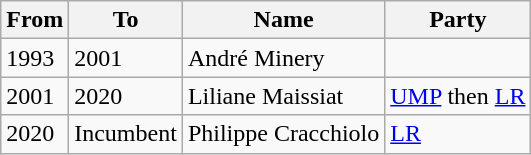<table class="wikitable">
<tr>
<th>From</th>
<th>To</th>
<th>Name</th>
<th>Party</th>
</tr>
<tr>
<td>1993</td>
<td>2001</td>
<td>André Minery</td>
<td></td>
</tr>
<tr>
<td>2001</td>
<td>2020</td>
<td>Liliane Maissiat</td>
<td><a href='#'>UMP</a> then <a href='#'>LR</a></td>
</tr>
<tr>
<td>2020</td>
<td>Incumbent</td>
<td>Philippe Cracchiolo</td>
<td><a href='#'>LR</a></td>
</tr>
</table>
